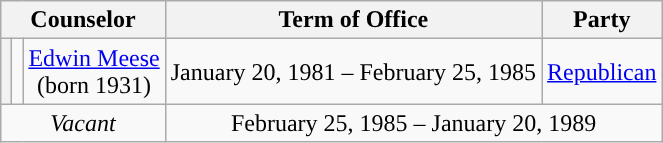<table class="wikitable sortable" style="text-align:center">
<tr>
<th colspan="3">Counselor</th>
<th>Term of Office<br></th>
<th>Party</th>
</tr>
<tr>
<th style="background:"></th>
<td></td>
<td><a href='#'>Edwin Meese</a><br>(born 1931)</td>
<td>January 20, 1981 – February 25, 1985<br></td>
<td><a href='#'>Republican</a></td>
</tr>
<tr>
<td colspan=3><em>Vacant</em></td>
<td colspan= 2>February 25, 1985 – January 20, 1989</td>
</tr>
</table>
